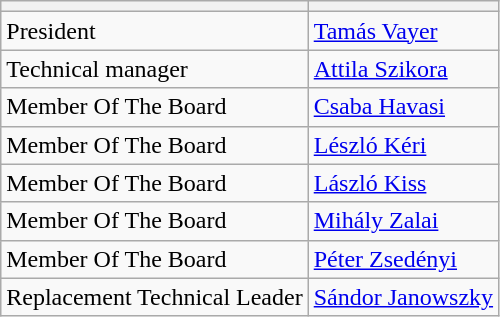<table class="wikitable plainrowheaders sortable" style="text-align:left">
<tr>
<th></th>
<th></th>
</tr>
<tr>
<td>President</td>
<td> <a href='#'>Tamás Vayer</a></td>
</tr>
<tr>
<td>Technical manager</td>
<td> <a href='#'>Attila Szikora</a></td>
</tr>
<tr>
<td>Member Of The Board</td>
<td> <a href='#'>Csaba Havasi</a></td>
</tr>
<tr>
<td>Member Of The Board</td>
<td> <a href='#'>Lészló Kéri</a></td>
</tr>
<tr>
<td>Member Of The Board</td>
<td> <a href='#'>László Kiss</a></td>
</tr>
<tr>
<td>Member Of The Board</td>
<td> <a href='#'>Mihály Zalai</a></td>
</tr>
<tr>
<td>Member Of The Board</td>
<td> <a href='#'>Péter Zsedényi</a></td>
</tr>
<tr>
<td>Replacement Technical Leader</td>
<td> <a href='#'>Sándor Janowszky</a></td>
</tr>
</table>
